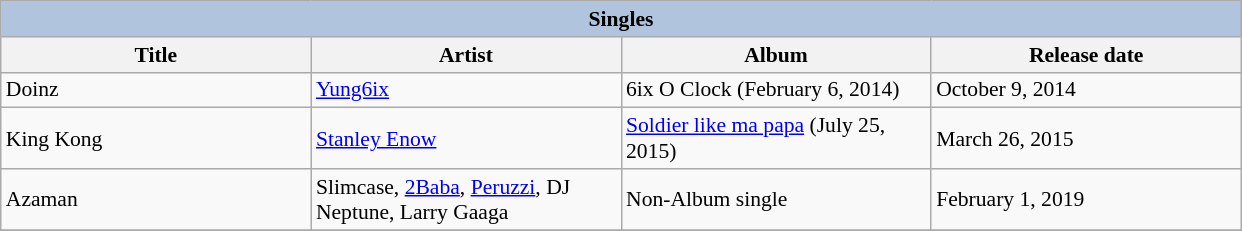<table class="wikitable" style="font-size: 90%;">
<tr>
<th colspan="5" style="background: LightSteelBlue;">Singles</th>
</tr>
<tr>
<th width="200">Title</th>
<th width="200">Artist</th>
<th width="200">Album</th>
<th width="200">Release date</th>
</tr>
<tr>
<td>Doinz</td>
<td><a href='#'>Yung6ix</a></td>
<td>6ix O Clock (February 6, 2014)</td>
<td>October 9, 2014</td>
</tr>
<tr>
<td>King Kong</td>
<td><a href='#'>Stanley Enow</a></td>
<td><a href='#'>Soldier like ma papa</a> (July 25, 2015)</td>
<td>March 26, 2015</td>
</tr>
<tr>
<td>Azaman</td>
<td>Slimcase, <a href='#'>2Baba</a>, <a href='#'>Peruzzi</a>, DJ Neptune, Larry Gaaga</td>
<td>Non-Album single</td>
<td>February 1, 2019</td>
</tr>
<tr>
</tr>
</table>
